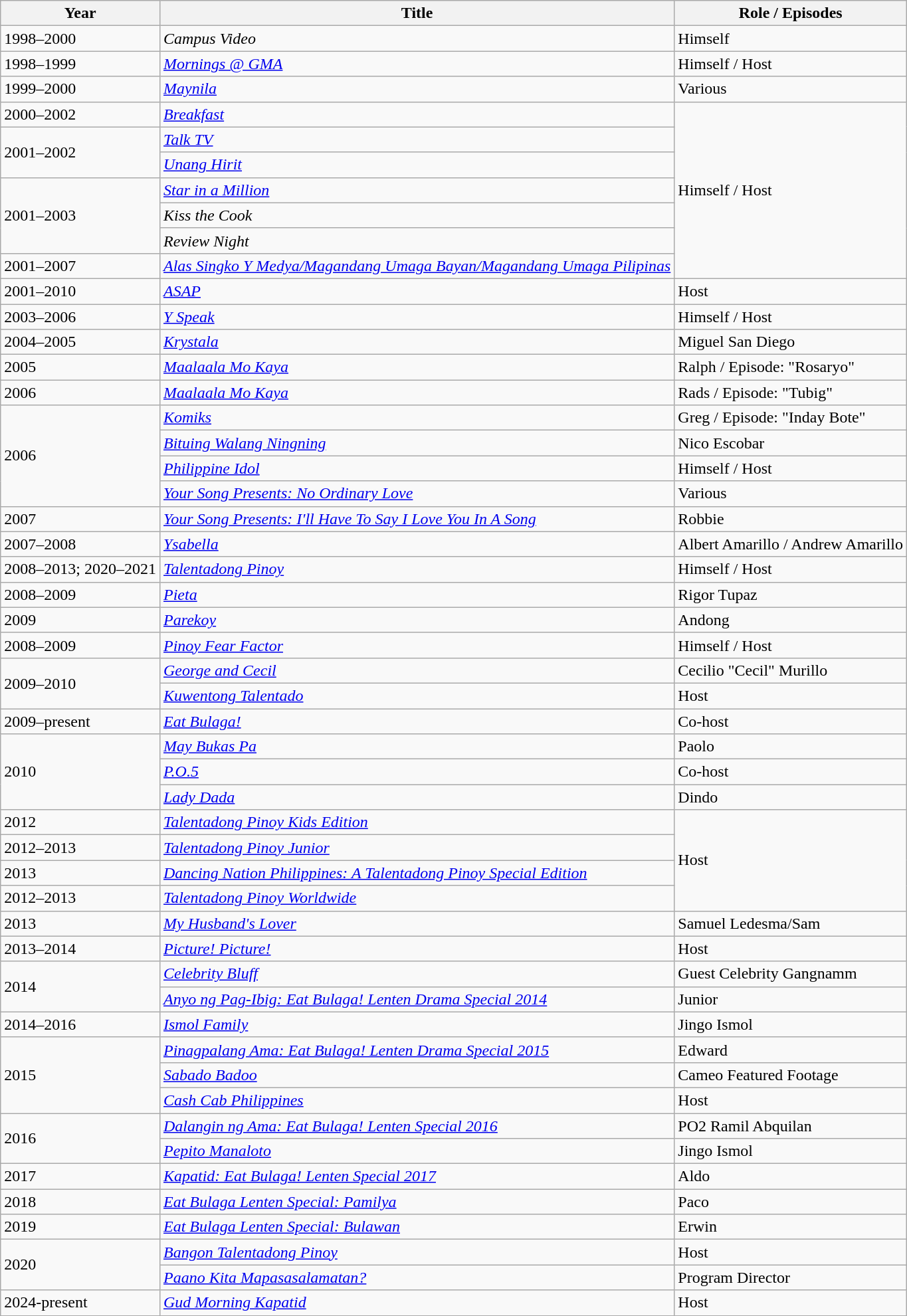<table class="wikitable">
<tr>
<th>Year</th>
<th>Title</th>
<th>Role / Episodes</th>
</tr>
<tr>
<td>1998–2000</td>
<td><em>Campus Video</em></td>
<td>Himself</td>
</tr>
<tr>
<td>1998–1999</td>
<td><em><a href='#'>Mornings @ GMA</a></em></td>
<td>Himself / Host</td>
</tr>
<tr>
<td>1999–2000</td>
<td><em><a href='#'>Maynila</a></em></td>
<td>Various</td>
</tr>
<tr>
<td>2000–2002</td>
<td><em><a href='#'>Breakfast</a></em></td>
<td rowspan="7">Himself / Host</td>
</tr>
<tr>
<td rowspan="2">2001–2002</td>
<td><em><a href='#'>Talk TV</a></em></td>
</tr>
<tr>
<td><em><a href='#'>Unang Hirit</a></em></td>
</tr>
<tr>
<td rowspan="3">2001–2003</td>
<td><em><a href='#'>Star in a Million</a></em></td>
</tr>
<tr>
<td><em>Kiss the Cook</em></td>
</tr>
<tr>
<td><em>Review Night</em></td>
</tr>
<tr>
<td>2001–2007</td>
<td><em><a href='#'>Alas Singko Y Medya/Magandang Umaga Bayan/Magandang Umaga Pilipinas</a></em></td>
</tr>
<tr>
<td>2001–2010</td>
<td><em><a href='#'>ASAP</a></em></td>
<td>Host</td>
</tr>
<tr>
<td>2003–2006</td>
<td><em><a href='#'>Y Speak</a></em></td>
<td>Himself / Host</td>
</tr>
<tr>
<td>2004–2005</td>
<td><em><a href='#'>Krystala</a></em></td>
<td>Miguel San Diego</td>
</tr>
<tr>
<td>2005</td>
<td><em><a href='#'>Maalaala Mo Kaya</a></em></td>
<td>Ralph / Episode: "Rosaryo"</td>
</tr>
<tr>
<td>2006</td>
<td><em><a href='#'>Maalaala Mo Kaya</a></em></td>
<td>Rads / Episode: "Tubig"</td>
</tr>
<tr>
<td rowspan="4">2006</td>
<td><em><a href='#'>Komiks</a></em></td>
<td>Greg / Episode: "Inday Bote"</td>
</tr>
<tr>
<td><em><a href='#'>Bituing Walang Ningning</a></em></td>
<td>Nico Escobar</td>
</tr>
<tr>
<td><em><a href='#'>Philippine Idol</a></em></td>
<td>Himself / Host</td>
</tr>
<tr>
<td><em><a href='#'>Your Song Presents: No Ordinary Love</a></em></td>
<td>Various</td>
</tr>
<tr>
<td>2007</td>
<td><em><a href='#'>Your Song Presents: I'll Have To Say I Love You In A Song</a></em> </td>
<td>Robbie</td>
</tr>
<tr>
<td>2007–2008</td>
<td><em><a href='#'>Ysabella</a></em></td>
<td>Albert Amarillo / Andrew Amarillo</td>
</tr>
<tr>
<td>2008–2013; 2020–2021</td>
<td><em><a href='#'>Talentadong Pinoy</a></em></td>
<td>Himself / Host</td>
</tr>
<tr>
<td>2008–2009</td>
<td><em><a href='#'>Pieta</a></em></td>
<td>Rigor Tupaz</td>
</tr>
<tr>
<td>2009</td>
<td><em><a href='#'>Parekoy</a></em></td>
<td>Andong</td>
</tr>
<tr>
<td>2008–2009</td>
<td><em><a href='#'>Pinoy Fear Factor</a></em></td>
<td>Himself / Host</td>
</tr>
<tr>
<td rowspan="2">2009–2010</td>
<td><em><a href='#'>George and Cecil</a></em></td>
<td>Cecilio "Cecil" Murillo</td>
</tr>
<tr>
<td><em><a href='#'>Kuwentong Talentado</a></em></td>
<td>Host</td>
</tr>
<tr>
<td>2009–present</td>
<td><em><a href='#'>Eat Bulaga!</a></em></td>
<td>Co-host</td>
</tr>
<tr>
<td rowspan="3">2010</td>
<td><em><a href='#'>May Bukas Pa</a></em></td>
<td>Paolo</td>
</tr>
<tr>
<td><em><a href='#'>P.O.5</a></em></td>
<td>Co-host</td>
</tr>
<tr>
<td><em><a href='#'>Lady Dada</a></em></td>
<td>Dindo</td>
</tr>
<tr>
<td>2012</td>
<td><em><a href='#'>Talentadong Pinoy Kids Edition</a></em></td>
<td rowspan="4">Host</td>
</tr>
<tr>
<td>2012–2013</td>
<td><em><a href='#'>Talentadong Pinoy Junior</a></em></td>
</tr>
<tr>
<td>2013</td>
<td><em><a href='#'>Dancing Nation Philippines: A Talentadong Pinoy Special Edition</a></em></td>
</tr>
<tr>
<td>2012–2013</td>
<td><em><a href='#'>Talentadong Pinoy Worldwide</a></em></td>
</tr>
<tr>
<td>2013</td>
<td><em><a href='#'>My Husband's Lover</a></em></td>
<td>Samuel Ledesma/Sam</td>
</tr>
<tr>
<td>2013–2014</td>
<td><em><a href='#'>Picture! Picture!</a></em></td>
<td>Host</td>
</tr>
<tr>
<td rowspan="2">2014</td>
<td><em><a href='#'>Celebrity Bluff</a></em></td>
<td>Guest Celebrity Gangnamm</td>
</tr>
<tr>
<td><em><a href='#'>Anyo ng Pag-Ibig: Eat Bulaga! Lenten Drama Special 2014</a></em></td>
<td>Junior</td>
</tr>
<tr>
<td>2014–2016</td>
<td><em><a href='#'>Ismol Family</a></em></td>
<td>Jingo Ismol</td>
</tr>
<tr>
<td rowspan="3">2015</td>
<td><em><a href='#'>Pinagpalang Ama: Eat Bulaga! Lenten Drama Special 2015</a></em></td>
<td>Edward</td>
</tr>
<tr>
<td><em><a href='#'>Sabado Badoo</a></em></td>
<td>Cameo Featured Footage</td>
</tr>
<tr>
<td><em><a href='#'>Cash Cab Philippines</a></em></td>
<td>Host</td>
</tr>
<tr>
<td rowspan="2">2016</td>
<td><em><a href='#'>Dalangin ng Ama: Eat Bulaga! Lenten Special 2016</a></em></td>
<td>PO2 Ramil Abquilan</td>
</tr>
<tr>
<td><em><a href='#'>Pepito Manaloto</a></em></td>
<td>Jingo Ismol</td>
</tr>
<tr>
<td>2017</td>
<td><em><a href='#'>Kapatid: Eat Bulaga! Lenten Special 2017</a></em></td>
<td>Aldo</td>
</tr>
<tr>
<td>2018</td>
<td><em><a href='#'>Eat Bulaga Lenten Special: Pamilya</a></em></td>
<td>Paco</td>
</tr>
<tr>
<td>2019</td>
<td><em><a href='#'>Eat Bulaga Lenten Special: Bulawan</a></em></td>
<td>Erwin</td>
</tr>
<tr>
<td rowspan="2">2020</td>
<td><em><a href='#'>Bangon Talentadong Pinoy</a></em></td>
<td>Host</td>
</tr>
<tr>
<td><em><a href='#'>Paano Kita Mapasasalamatan?</a></em></td>
<td>Program Director</td>
</tr>
<tr>
<td rowspan="2">2024-present</td>
<td><em><a href='#'>Gud Morning Kapatid</a></em></td>
<td>Host</td>
</tr>
<tr>
</tr>
</table>
